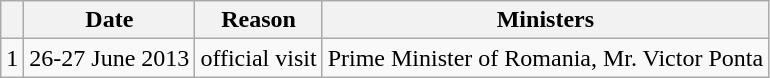<table class="wikitable">
<tr>
<th></th>
<th>Date</th>
<th>Reason</th>
<th>Ministers</th>
</tr>
<tr>
<td>1</td>
<td>26-27 June 2013</td>
<td>official visit</td>
<td>Prime Minister of Romania, Mr. Victor Ponta</td>
</tr>
</table>
